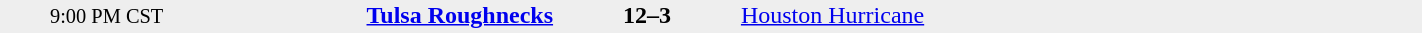<table style="width: 75%; background: #eeeeee;" cellspacing="0">
<tr>
<td style=font-size:85% align=center rowspan=3 width=15%>9:00 PM CST</td>
<td width=24% align=right><strong><a href='#'>Tulsa Roughnecks</a></strong></td>
<td align=center width=13%><strong>12–3</strong></td>
<td width=24%><a href='#'>Houston Hurricane</a></td>
<td style=font-size:85% rowspan=3 valign=top></td>
</tr>
<tr style=font-size:85%>
<td align=right valign=top></td>
<td valign=top></td>
<td align=left valign=top></td>
</tr>
</table>
